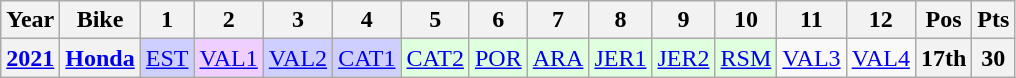<table class="wikitable" style="text-align:center;">
<tr>
<th>Year</th>
<th>Bike</th>
<th>1</th>
<th>2</th>
<th>3</th>
<th>4</th>
<th>5</th>
<th>6</th>
<th>7</th>
<th>8</th>
<th>9</th>
<th>10</th>
<th>11</th>
<th>12</th>
<th>Pos</th>
<th>Pts</th>
</tr>
<tr>
<th><a href='#'>2021</a></th>
<th><a href='#'>Honda</a></th>
<td style="background:#cfcfff;"><a href='#'>EST</a><br></td>
<td style="background:#efcfff;"><a href='#'>VAL1</a><br></td>
<td style="background:#cfcfff;"><a href='#'>VAL2</a><br></td>
<td style="background:#cfcfff;"><a href='#'>CAT1</a><br></td>
<td style="background:#dfffdf;"><a href='#'>CAT2</a><br></td>
<td style="background:#dfffdf;"><a href='#'>POR</a><br></td>
<td style="background:#dfffdf;"><a href='#'>ARA</a><br></td>
<td style="background:#dfffdf;"><a href='#'>JER1</a><br></td>
<td style="background:#dfffdf;"><a href='#'>JER2</a><br></td>
<td style="background:#dfffdf;"><a href='#'>RSM</a><br></td>
<td><a href='#'>VAL3</a></td>
<td><a href='#'>VAL4</a></td>
<th>17th</th>
<th>30</th>
</tr>
</table>
